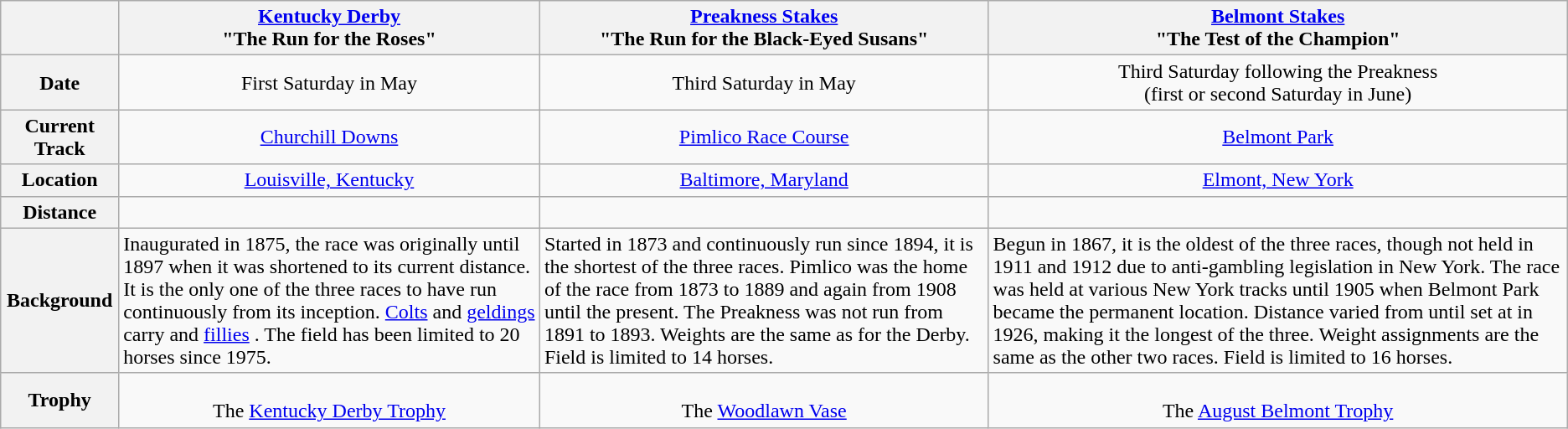<table class="wikitable"style="text-align: center;">
<tr>
<th></th>
<th><a href='#'>Kentucky Derby</a><br>"The Run for the Roses"</th>
<th><a href='#'>Preakness Stakes</a><br>"The Run for the Black-Eyed Susans"</th>
<th scope="row"><a href='#'>Belmont Stakes</a><br>"The Test of the Champion"</th>
</tr>
<tr>
<th>Date</th>
<td>First Saturday in May</td>
<td>Third Saturday in May</td>
<td>Third Saturday following the Preakness<br>(first or second Saturday in June)</td>
</tr>
<tr>
<th>Current Track</th>
<td><a href='#'>Churchill Downs</a></td>
<td><a href='#'>Pimlico Race Course</a></td>
<td><a href='#'>Belmont Park</a></td>
</tr>
<tr>
<th>Location</th>
<td><a href='#'>Louisville, Kentucky</a></td>
<td><a href='#'>Baltimore, Maryland</a></td>
<td><a href='#'>Elmont, New York</a></td>
</tr>
<tr>
<th>Distance</th>
<td></td>
<td></td>
<td></td>
</tr>
<tr>
<th>Background</th>
<td style='text-align: left;'>Inaugurated in 1875, the race was originally  until 1897 when it was shortened to its current distance. It is the only one of the three races to have run continuously from its inception. <a href='#'>Colts</a> and <a href='#'>geldings</a> carry   and <a href='#'>fillies</a> . The field has been limited to 20 horses since 1975.</td>
<td style='text-align: left;'>Started in 1873 and continuously run since 1894, it is the shortest of the three races. Pimlico was the home of the race from 1873 to 1889 and again from 1908 until the present. The Preakness was not run from 1891 to 1893. Weights are the same as for the Derby. Field is limited to 14 horses.</td>
<td style='text-align: left;'>Begun in 1867, it is the oldest of the three races, though not held in 1911 and 1912 due to anti-gambling legislation in New York. The race was held at various New York tracks until 1905 when Belmont Park became the permanent location. Distance varied from  until set at  in 1926, making it the longest of the three. Weight assignments are the same as the other two races. Field is limited to 16 horses.</td>
</tr>
<tr>
<th>Trophy</th>
<td><br>The <a href='#'>Kentucky Derby Trophy</a></td>
<td><br>The <a href='#'>Woodlawn Vase</a></td>
<td><br>The <a href='#'>August Belmont Trophy</a></td>
</tr>
</table>
